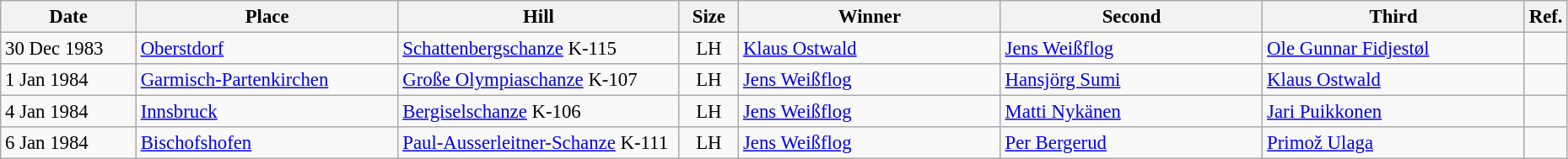<table class="wikitable" style="font-size:95%;">
<tr>
<th width="100">Date</th>
<th width="200">Place</th>
<th width="215">Hill</th>
<th width="40">Size</th>
<th width="200">Winner</th>
<th width="200">Second</th>
<th width="200">Third</th>
<th width="10">Ref.</th>
</tr>
<tr>
<td>30 Dec 1983</td>
<td> <a href='#'>Oberstdorf</a></td>
<td><a href='#'>Schattenbergschanze</a> K-115</td>
<td align=center>LH</td>
<td> <a href='#'>Klaus Ostwald</a></td>
<td> <a href='#'>Jens Weißflog</a></td>
<td> <a href='#'>Ole Gunnar Fidjestøl</a></td>
<td></td>
</tr>
<tr>
<td>1 Jan 1984</td>
<td> <a href='#'>Garmisch-Partenkirchen</a></td>
<td><a href='#'>Große Olympiaschanze</a> K-107</td>
<td align=center>LH</td>
<td> <a href='#'>Jens Weißflog</a></td>
<td> <a href='#'>Hansjörg Sumi</a></td>
<td> <a href='#'>Klaus Ostwald</a></td>
<td></td>
</tr>
<tr>
<td>4 Jan 1984</td>
<td> <a href='#'>Innsbruck</a></td>
<td><a href='#'>Bergiselschanze</a> K-106</td>
<td align=center>LH</td>
<td> <a href='#'>Jens Weißflog</a></td>
<td> <a href='#'>Matti Nykänen</a></td>
<td> <a href='#'>Jari Puikkonen</a></td>
<td></td>
</tr>
<tr>
<td>6 Jan 1984</td>
<td> <a href='#'>Bischofshofen</a></td>
<td><a href='#'>Paul-Ausserleitner-Schanze</a> K-111</td>
<td align=center>LH</td>
<td> <a href='#'>Jens Weißflog</a></td>
<td> <a href='#'>Per Bergerud</a></td>
<td> <a href='#'>Primož Ulaga</a></td>
<td></td>
</tr>
</table>
